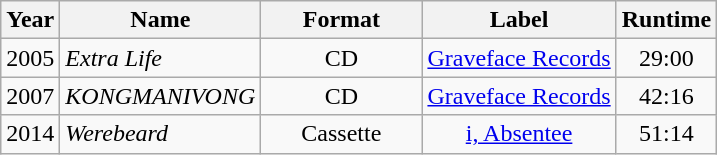<table class="wikitable">
<tr>
<th>Year</th>
<th>Name</th>
<th>Format</th>
<th>Label</th>
<th>Runtime</th>
</tr>
<tr>
<td>2005</td>
<td><em>Extra Life</em></td>
<td style="text-align:center;">CD</td>
<td style="text-align:center;"><a href='#'>Graveface Records</a></td>
<td style="text-align:center;">29:00</td>
</tr>
<tr>
<td>2007</td>
<td><em>KONGMANIVONG</em></td>
<td style="text-align:center; width:100px;">CD</td>
<td style="text-align:center;"><a href='#'>Graveface Records</a></td>
<td style="text-align:center;">42:16</td>
</tr>
<tr>
<td>2014</td>
<td><em>Werebeard</em></td>
<td style="text-align:center; width:100px;">Cassette</td>
<td style="text-align:center;"><a href='#'>i, Absentee</a></td>
<td style="text-align:center;">51:14</td>
</tr>
</table>
